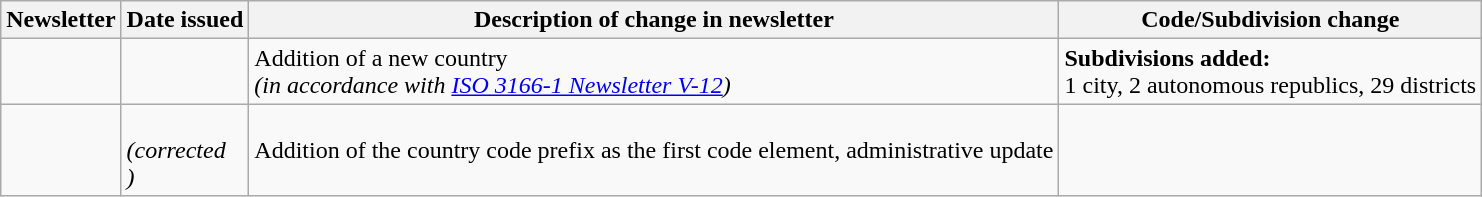<table class="wikitable">
<tr>
<th>Newsletter</th>
<th>Date issued</th>
<th>Description of change in newsletter</th>
<th>Code/Subdivision change</th>
</tr>
<tr>
<td id="I-8"></td>
<td></td>
<td>Addition of a new country<br> <em>(in accordance with <a href='#'>ISO 3166-1 Newsletter V-12</a>)</em></td>
<td style=white-space:nowrap><strong>Subdivisions added:</strong><br> 1 city, 2 autonomous republics, 29 districts</td>
</tr>
<tr>
<td id="II-1"></td>
<td><br> <em>(corrected<br> )</em></td>
<td>Addition of the country code prefix as the first code element, administrative update</td>
<td></td>
</tr>
</table>
